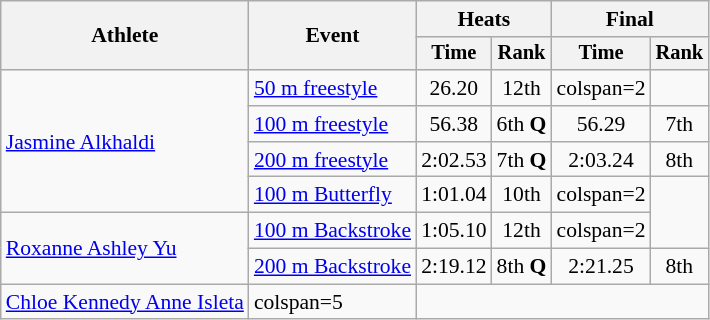<table class="wikitable" style="font-size:90%">
<tr>
<th rowspan=2>Athlete</th>
<th rowspan=2>Event</th>
<th colspan=2>Heats</th>
<th colspan=2>Final</th>
</tr>
<tr style="font-size:95%">
<th>Time</th>
<th>Rank</th>
<th>Time</th>
<th>Rank</th>
</tr>
<tr>
<td rowspan=4><a href='#'>Jasmine Alkhaldi</a></td>
<td><a href='#'>50 m freestyle</a></td>
<td align=center>26.20</td>
<td align=center>12th</td>
<td>colspan=2</td>
</tr>
<tr>
<td><a href='#'>100 m freestyle</a></td>
<td align=center>56.38</td>
<td align=center>6th <strong>Q</strong></td>
<td align=center>56.29</td>
<td align=center>7th</td>
</tr>
<tr>
<td><a href='#'>200 m freestyle</a></td>
<td align=center>2:02.53</td>
<td align=center>7th <strong>Q</strong></td>
<td align=center>2:03.24</td>
<td align=center>8th</td>
</tr>
<tr>
<td><a href='#'>100 m Butterfly</a></td>
<td align=center>1:01.04</td>
<td align=center>10th</td>
<td>colspan=2</td>
</tr>
<tr>
<td rowspan=2><a href='#'>Roxanne Ashley Yu</a></td>
<td><a href='#'>100 m Backstroke</a></td>
<td align=center>1:05.10</td>
<td align=center>12th</td>
<td>colspan=2</td>
</tr>
<tr>
<td><a href='#'>200 m Backstroke</a></td>
<td align=center>2:19.12</td>
<td align=center>8th <strong>Q</strong></td>
<td align=center>2:21.25</td>
<td align=center>8th</td>
</tr>
<tr>
<td rowspan=1><a href='#'>Chloe Kennedy Anne Isleta</a></td>
<td>colspan=5</td>
</tr>
</table>
